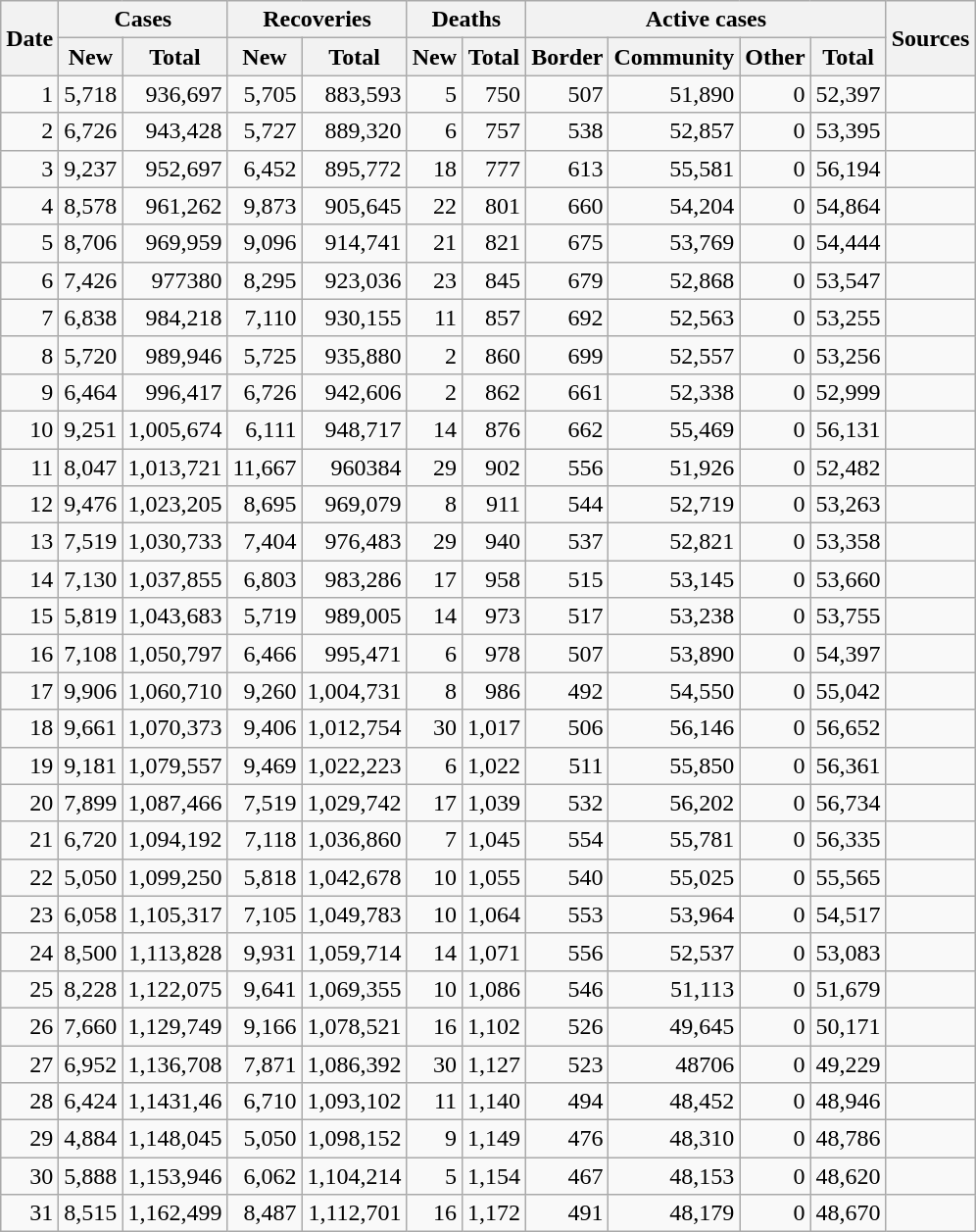<table class="wikitable sortable mw-collapsible mw-collapsed sticky-header-multi sort-under" style="text-align:right;">
<tr>
<th rowspan=2>Date</th>
<th colspan=2>Cases</th>
<th colspan=2>Recoveries</th>
<th colspan=2>Deaths</th>
<th colspan=4>Active cases</th>
<th rowspan=2 class="unsortable">Sources</th>
</tr>
<tr>
<th>New</th>
<th>Total</th>
<th>New</th>
<th>Total</th>
<th>New</th>
<th>Total</th>
<th>Border</th>
<th>Community</th>
<th>Other</th>
<th>Total</th>
</tr>
<tr>
<td>1</td>
<td>5,718</td>
<td>936,697</td>
<td>5,705</td>
<td>883,593</td>
<td>5</td>
<td>750</td>
<td>507</td>
<td>51,890</td>
<td>0</td>
<td>52,397</td>
<td></td>
</tr>
<tr>
<td>2</td>
<td>6,726</td>
<td>943,428</td>
<td>5,727</td>
<td>889,320</td>
<td>6</td>
<td>757</td>
<td>538</td>
<td>52,857</td>
<td>0</td>
<td>53,395</td>
<td></td>
</tr>
<tr>
<td>3</td>
<td>9,237</td>
<td>952,697</td>
<td>6,452</td>
<td>895,772</td>
<td>18</td>
<td>777</td>
<td>613</td>
<td>55,581</td>
<td>0</td>
<td>56,194</td>
<td></td>
</tr>
<tr>
<td>4</td>
<td>8,578</td>
<td>961,262</td>
<td>9,873</td>
<td>905,645</td>
<td>22</td>
<td>801</td>
<td>660</td>
<td>54,204</td>
<td>0</td>
<td>54,864</td>
<td></td>
</tr>
<tr>
<td>5</td>
<td>8,706</td>
<td>969,959</td>
<td>9,096</td>
<td>914,741</td>
<td>21</td>
<td>821</td>
<td>675</td>
<td>53,769</td>
<td>0</td>
<td>54,444</td>
<td></td>
</tr>
<tr>
<td>6</td>
<td>7,426</td>
<td>977380</td>
<td>8,295</td>
<td>923,036</td>
<td>23</td>
<td>845</td>
<td>679</td>
<td>52,868</td>
<td>0</td>
<td>53,547</td>
<td></td>
</tr>
<tr>
<td>7</td>
<td>6,838</td>
<td>984,218</td>
<td>7,110</td>
<td>930,155</td>
<td>11</td>
<td>857</td>
<td>692</td>
<td>52,563</td>
<td>0</td>
<td>53,255</td>
<td></td>
</tr>
<tr>
<td>8</td>
<td>5,720</td>
<td>989,946</td>
<td>5,725</td>
<td>935,880</td>
<td>2</td>
<td>860</td>
<td>699</td>
<td>52,557</td>
<td>0</td>
<td>53,256</td>
<td></td>
</tr>
<tr>
<td>9</td>
<td>6,464</td>
<td>996,417</td>
<td>6,726</td>
<td>942,606</td>
<td>2</td>
<td>862</td>
<td>661</td>
<td>52,338</td>
<td>0</td>
<td>52,999</td>
<td></td>
</tr>
<tr>
<td>10</td>
<td>9,251</td>
<td>1,005,674</td>
<td>6,111</td>
<td>948,717</td>
<td>14</td>
<td>876</td>
<td>662</td>
<td>55,469</td>
<td>0</td>
<td>56,131</td>
<td></td>
</tr>
<tr>
<td>11</td>
<td>8,047</td>
<td>1,013,721</td>
<td>11,667</td>
<td>960384</td>
<td>29</td>
<td>902</td>
<td>556</td>
<td>51,926</td>
<td>0</td>
<td>52,482</td>
<td></td>
</tr>
<tr>
<td>12</td>
<td>9,476</td>
<td>1,023,205</td>
<td>8,695</td>
<td>969,079</td>
<td>8</td>
<td>911</td>
<td>544</td>
<td>52,719</td>
<td>0</td>
<td>53,263</td>
<td></td>
</tr>
<tr>
<td>13</td>
<td>7,519</td>
<td>1,030,733</td>
<td>7,404</td>
<td>976,483</td>
<td>29</td>
<td>940</td>
<td>537</td>
<td>52,821</td>
<td>0</td>
<td>53,358</td>
<td></td>
</tr>
<tr>
<td>14</td>
<td>7,130</td>
<td>1,037,855</td>
<td>6,803</td>
<td>983,286</td>
<td>17</td>
<td>958</td>
<td>515</td>
<td>53,145</td>
<td>0</td>
<td>53,660</td>
<td></td>
</tr>
<tr>
<td>15</td>
<td>5,819</td>
<td>1,043,683</td>
<td>5,719</td>
<td>989,005</td>
<td>14</td>
<td>973</td>
<td>517</td>
<td>53,238</td>
<td>0</td>
<td>53,755</td>
<td></td>
</tr>
<tr>
<td>16</td>
<td>7,108</td>
<td>1,050,797</td>
<td>6,466</td>
<td>995,471</td>
<td>6</td>
<td>978</td>
<td>507</td>
<td>53,890</td>
<td>0</td>
<td>54,397</td>
<td></td>
</tr>
<tr>
<td>17</td>
<td>9,906</td>
<td>1,060,710</td>
<td>9,260</td>
<td>1,004,731</td>
<td>8</td>
<td>986</td>
<td>492</td>
<td>54,550</td>
<td>0</td>
<td>55,042</td>
<td></td>
</tr>
<tr>
<td>18</td>
<td>9,661</td>
<td>1,070,373</td>
<td>9,406</td>
<td>1,012,754</td>
<td>30</td>
<td>1,017</td>
<td>506</td>
<td>56,146</td>
<td>0</td>
<td>56,652</td>
<td></td>
</tr>
<tr>
<td>19</td>
<td>9,181</td>
<td>1,079,557</td>
<td>9,469</td>
<td>1,022,223</td>
<td>6</td>
<td>1,022</td>
<td>511</td>
<td>55,850</td>
<td>0</td>
<td>56,361</td>
<td></td>
</tr>
<tr>
<td>20</td>
<td>7,899</td>
<td>1,087,466</td>
<td>7,519</td>
<td>1,029,742</td>
<td>17</td>
<td>1,039</td>
<td>532</td>
<td>56,202</td>
<td>0</td>
<td>56,734</td>
<td></td>
</tr>
<tr>
<td>21</td>
<td>6,720</td>
<td>1,094,192</td>
<td>7,118</td>
<td>1,036,860</td>
<td>7</td>
<td>1,045</td>
<td>554</td>
<td>55,781</td>
<td>0</td>
<td>56,335</td>
<td></td>
</tr>
<tr>
<td>22</td>
<td>5,050</td>
<td>1,099,250</td>
<td>5,818</td>
<td>1,042,678</td>
<td>10</td>
<td>1,055</td>
<td>540</td>
<td>55,025</td>
<td>0</td>
<td>55,565</td>
<td></td>
</tr>
<tr>
<td>23</td>
<td>6,058</td>
<td>1,105,317</td>
<td>7,105</td>
<td>1,049,783</td>
<td>10</td>
<td>1,064</td>
<td>553</td>
<td>53,964</td>
<td>0</td>
<td>54,517</td>
<td></td>
</tr>
<tr>
<td>24</td>
<td>8,500</td>
<td>1,113,828</td>
<td>9,931</td>
<td>1,059,714</td>
<td>14</td>
<td>1,071</td>
<td>556</td>
<td>52,537</td>
<td>0</td>
<td>53,083</td>
<td></td>
</tr>
<tr>
<td>25</td>
<td>8,228</td>
<td>1,122,075</td>
<td>9,641</td>
<td>1,069,355</td>
<td>10</td>
<td>1,086</td>
<td>546</td>
<td>51,113</td>
<td>0</td>
<td>51,679</td>
<td></td>
</tr>
<tr>
<td>26</td>
<td>7,660</td>
<td>1,129,749</td>
<td>9,166</td>
<td>1,078,521</td>
<td>16</td>
<td>1,102</td>
<td>526</td>
<td>49,645</td>
<td>0</td>
<td>50,171</td>
<td></td>
</tr>
<tr>
<td>27</td>
<td>6,952</td>
<td>1,136,708</td>
<td>7,871</td>
<td>1,086,392</td>
<td>30</td>
<td>1,127</td>
<td>523</td>
<td>48706</td>
<td>0</td>
<td>49,229</td>
<td></td>
</tr>
<tr>
<td>28</td>
<td>6,424</td>
<td>1,1431,46</td>
<td>6,710</td>
<td>1,093,102</td>
<td>11</td>
<td>1,140</td>
<td>494</td>
<td>48,452</td>
<td>0</td>
<td>48,946</td>
<td></td>
</tr>
<tr>
<td>29</td>
<td>4,884</td>
<td>1,148,045</td>
<td>5,050</td>
<td>1,098,152</td>
<td>9</td>
<td>1,149</td>
<td>476</td>
<td>48,310</td>
<td>0</td>
<td>48,786</td>
<td></td>
</tr>
<tr>
<td>30</td>
<td>5,888</td>
<td>1,153,946</td>
<td>6,062</td>
<td>1,104,214</td>
<td>5</td>
<td>1,154</td>
<td>467</td>
<td>48,153</td>
<td>0</td>
<td>48,620</td>
<td></td>
</tr>
<tr>
<td>31</td>
<td>8,515</td>
<td>1,162,499</td>
<td>8,487</td>
<td>1,112,701</td>
<td>16</td>
<td>1,172</td>
<td>491</td>
<td>48,179</td>
<td>0</td>
<td>48,670</td>
<td></td>
</tr>
</table>
